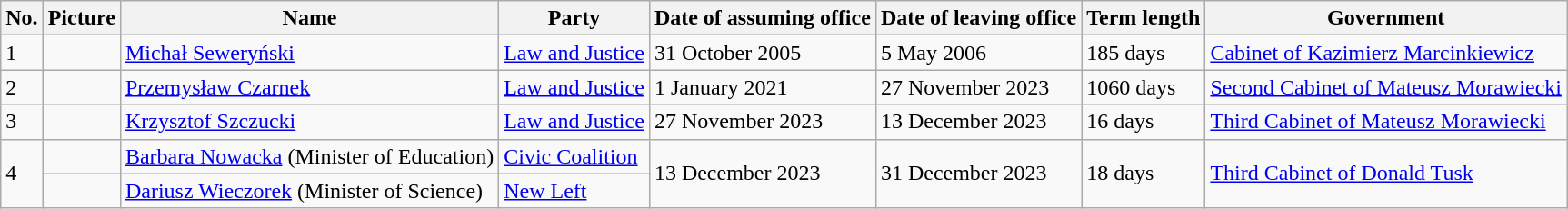<table class="wikitable">
<tr>
<th>No.</th>
<th>Picture</th>
<th>Name</th>
<th>Party</th>
<th>Date of assuming office</th>
<th>Date of leaving office</th>
<th>Term length</th>
<th>Government</th>
</tr>
<tr>
<td>1</td>
<td></td>
<td><a href='#'>Michał Seweryński</a></td>
<td><a href='#'>Law and Justice</a></td>
<td>31 October 2005</td>
<td>5 May 2006</td>
<td>185 days</td>
<td><a href='#'>Cabinet of Kazimierz Marcinkiewicz</a></td>
</tr>
<tr>
<td>2</td>
<td></td>
<td><a href='#'>Przemysław Czarnek</a></td>
<td><a href='#'>Law and Justice</a></td>
<td>1 January 2021</td>
<td>27 November 2023</td>
<td>1060 days</td>
<td><a href='#'>Second Cabinet of Mateusz Morawiecki</a></td>
</tr>
<tr>
<td>3</td>
<td></td>
<td><a href='#'>Krzysztof Szczucki</a></td>
<td><a href='#'>Law and Justice</a></td>
<td>27 November 2023</td>
<td>13 December 2023</td>
<td>16 days</td>
<td><a href='#'>Third Cabinet of Mateusz Morawiecki</a></td>
</tr>
<tr>
<td rowspan=2>4</td>
<td></td>
<td><a href='#'>Barbara Nowacka</a> (Minister of Education)</td>
<td><a href='#'>Civic Coalition</a></td>
<td rowspan=2>13 December 2023</td>
<td rowspan=2>31 December 2023</td>
<td rowspan=2>18 days</td>
<td rowspan=2><a href='#'>Third Cabinet of Donald Tusk</a></td>
</tr>
<tr>
<td></td>
<td><a href='#'>Dariusz Wieczorek</a> (Minister of Science)</td>
<td><a href='#'>New Left</a></td>
</tr>
</table>
